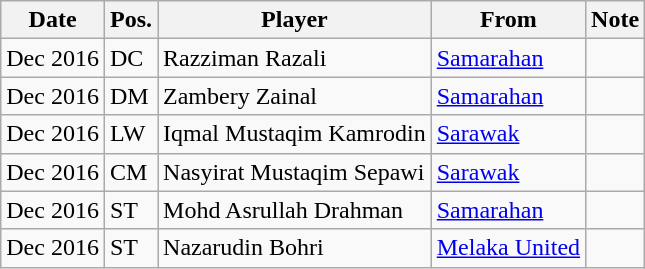<table class="wikitable sortable">
<tr>
<th>Date</th>
<th>Pos.</th>
<th>Player</th>
<th>From</th>
<th>Note</th>
</tr>
<tr>
<td>Dec 2016</td>
<td>DC</td>
<td> Razziman Razali</td>
<td> <a href='#'>Samarahan</a></td>
<td></td>
</tr>
<tr>
<td>Dec 2016</td>
<td>DM</td>
<td> Zambery Zainal</td>
<td> <a href='#'>Samarahan</a></td>
<td></td>
</tr>
<tr>
<td>Dec 2016</td>
<td>LW</td>
<td> Iqmal Mustaqim Kamrodin</td>
<td> <a href='#'>Sarawak</a></td>
<td></td>
</tr>
<tr>
<td>Dec 2016</td>
<td>CM</td>
<td> Nasyirat Mustaqim Sepawi</td>
<td> <a href='#'>Sarawak</a></td>
<td></td>
</tr>
<tr>
<td>Dec 2016</td>
<td>ST</td>
<td> Mohd Asrullah Drahman</td>
<td> <a href='#'>Samarahan</a></td>
<td></td>
</tr>
<tr>
<td>Dec 2016</td>
<td>ST</td>
<td> Nazarudin Bohri</td>
<td> <a href='#'>Melaka United</a></td>
<td></td>
</tr>
</table>
